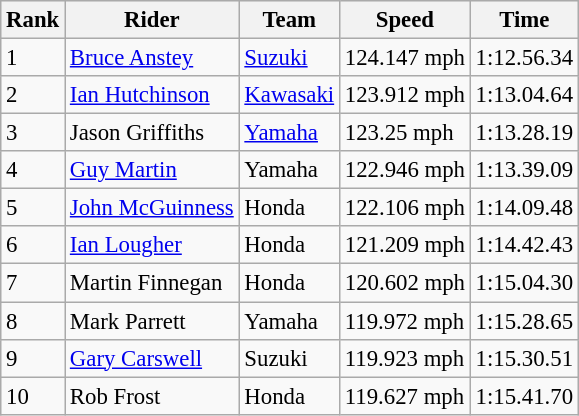<table class="wikitable" style="font-size: 95%;">
<tr style="background:#efefef;">
<th>Rank</th>
<th>Rider</th>
<th>Team</th>
<th>Speed</th>
<th>Time</th>
</tr>
<tr>
<td>1</td>
<td> <a href='#'>Bruce Anstey</a></td>
<td><a href='#'>Suzuki</a></td>
<td>124.147 mph</td>
<td>1:12.56.34</td>
</tr>
<tr>
<td>2</td>
<td> <a href='#'>Ian Hutchinson</a></td>
<td><a href='#'>Kawasaki</a></td>
<td>123.912 mph</td>
<td>1:13.04.64</td>
</tr>
<tr>
<td>3</td>
<td> Jason Griffiths</td>
<td><a href='#'>Yamaha</a></td>
<td>123.25 mph</td>
<td>1:13.28.19</td>
</tr>
<tr>
<td>4</td>
<td> <a href='#'>Guy Martin</a></td>
<td>Yamaha</td>
<td>122.946 mph</td>
<td>1:13.39.09</td>
</tr>
<tr>
<td>5</td>
<td> <a href='#'>John McGuinness</a></td>
<td>Honda</td>
<td>122.106 mph</td>
<td>1:14.09.48</td>
</tr>
<tr>
<td>6</td>
<td> <a href='#'>Ian Lougher</a></td>
<td>Honda</td>
<td>121.209 mph</td>
<td>1:14.42.43</td>
</tr>
<tr>
<td>7</td>
<td> Martin Finnegan</td>
<td>Honda</td>
<td>120.602 mph</td>
<td>1:15.04.30</td>
</tr>
<tr>
<td>8</td>
<td> Mark Parrett</td>
<td>Yamaha</td>
<td>119.972 mph</td>
<td>1:15.28.65</td>
</tr>
<tr>
<td>9</td>
<td> <a href='#'>Gary Carswell</a></td>
<td>Suzuki</td>
<td>119.923 mph</td>
<td>1:15.30.51</td>
</tr>
<tr>
<td>10</td>
<td> Rob Frost</td>
<td>Honda</td>
<td>119.627 mph</td>
<td>1:15.41.70</td>
</tr>
</table>
